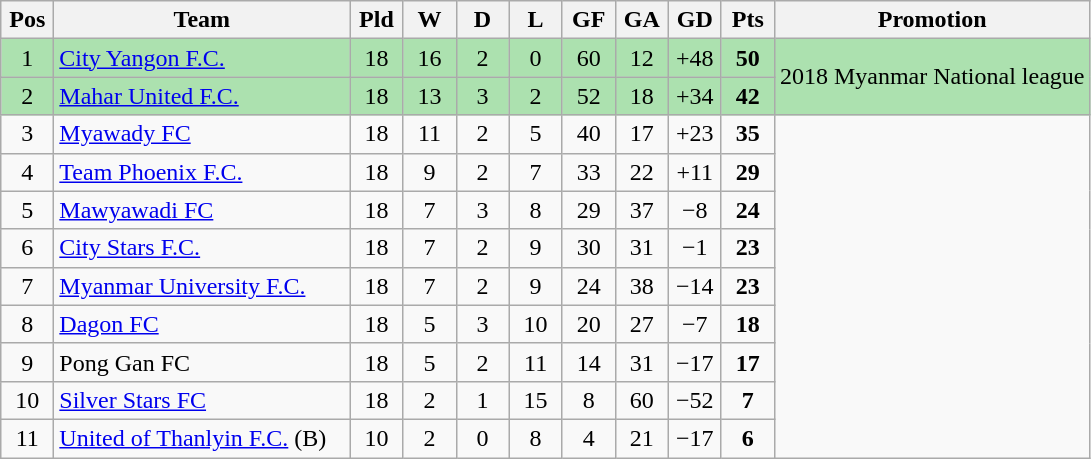<table class="wikitable" style="text-align:center;">
<tr>
<th scope="col" width=28><abbr>Pos</abbr></th>
<th scope="col" width=190>Team</th>
<th scope="col" width=28><abbr>Pld</abbr></th>
<th scope="col" width=28><abbr>W</abbr></th>
<th scope="col" width=28><abbr>D</abbr></th>
<th scope="col" width=28><abbr>L</abbr></th>
<th scope="col" width=28><abbr>GF</abbr></th>
<th scope="col" width=28><abbr>GA</abbr></th>
<th scope="col" width=28><abbr>GD</abbr></th>
<th scope="col" width=28><abbr>Pts</abbr></th>
<th scope="col">Promotion</th>
</tr>
<tr>
<th scope="row" style="text-align: center;font-weight: normal;background-color:#ACE1AF;">1</th>
<td style="text-align: left; white-space:nowrap;font-weight: normal;background-color:#ACE1AF;"><a href='#'>City Yangon F.C.</a></td>
<td style="font-weight: normal;background-color:#ACE1AF;">18</td>
<td style="font-weight: normal;background-color:#ACE1AF;">16</td>
<td style="font-weight: normal;background-color:#ACE1AF;">2</td>
<td style="font-weight: normal;background-color:#ACE1AF;">0</td>
<td style="font-weight: normal;background-color:#ACE1AF;">60</td>
<td style="font-weight: normal;background-color:#ACE1AF;">12</td>
<td style="font-weight: normal;background-color:#ACE1AF;">+48</td>
<td style="font-weight: bold;background-color:#ACE1AF;">50</td>
<td style="font-weight: normal;background-color:#ACE1AF;" rowspan="2">2018 Myanmar National league</td>
</tr>
<tr>
<th scope="row" style="text-align: center;font-weight: normal;background-color:#ACE1AF;">2</th>
<td style="text-align: left; white-space:nowrap;font-weight: normal;background-color:#ACE1AF;"><a href='#'>Mahar United F.C.</a></td>
<td style="font-weight: normal;background-color:#ACE1AF;">18</td>
<td style="font-weight: normal;background-color:#ACE1AF;">13</td>
<td style="font-weight: normal;background-color:#ACE1AF;">3</td>
<td style="font-weight: normal;background-color:#ACE1AF;">2</td>
<td style="font-weight: normal;background-color:#ACE1AF;">52</td>
<td style="font-weight: normal;background-color:#ACE1AF;">18</td>
<td style="font-weight: normal;background-color:#ACE1AF;">+34</td>
<td style="font-weight: bold;background-color:#ACE1AF;">42</td>
</tr>
<tr>
<th scope="row" style="text-align: center;font-weight: normal;background-color:transparent;">3</th>
<td style="text-align: left; white-space:nowrap;font-weight: normal;background-color:transparent;"><a href='#'>Myawady FC</a></td>
<td style="font-weight: normal;background-color:transparent;">18</td>
<td style="font-weight: normal;background-color:transparent;">11</td>
<td style="font-weight: normal;background-color:transparent;">2</td>
<td style="font-weight: normal;background-color:transparent;">5</td>
<td style="font-weight: normal;background-color:transparent;">40</td>
<td style="font-weight: normal;background-color:transparent;">17</td>
<td style="font-weight: normal;background-color:transparent;">+23</td>
<td style="font-weight: bold;background-color:transparent;">35</td>
<td style="font-weight: normal;background-color:transparent;" rowspan="9"></td>
</tr>
<tr>
<th scope="row" style="text-align: center;font-weight: normal;background-color:transparent;">4</th>
<td style="text-align: left; white-space:nowrap;font-weight: normal;background-color:transparent;"><a href='#'>Team Phoenix F.C.</a></td>
<td style="font-weight: normal;background-color:transparent;">18</td>
<td style="font-weight: normal;background-color:transparent;">9</td>
<td style="font-weight: normal;background-color:transparent;">2</td>
<td style="font-weight: normal;background-color:transparent;">7</td>
<td style="font-weight: normal;background-color:transparent;">33</td>
<td style="font-weight: normal;background-color:transparent;">22</td>
<td style="font-weight: normal;background-color:transparent;">+11</td>
<td style="font-weight: bold;background-color:transparent;">29</td>
</tr>
<tr>
<th scope="row" style="text-align: center;font-weight: normal;background-color:transparent;">5</th>
<td style="text-align: left; white-space:nowrap;font-weight: normal;background-color:transparent;"><a href='#'>Mawyawadi FC</a></td>
<td style="font-weight: normal;background-color:transparent;">18</td>
<td style="font-weight: normal;background-color:transparent;">7</td>
<td style="font-weight: normal;background-color:transparent;">3</td>
<td style="font-weight: normal;background-color:transparent;">8</td>
<td style="font-weight: normal;background-color:transparent;">29</td>
<td style="font-weight: normal;background-color:transparent;">37</td>
<td style="font-weight: normal;background-color:transparent;">−8</td>
<td style="font-weight: bold;background-color:transparent;">24</td>
</tr>
<tr>
<th scope="row" style="text-align: center;font-weight: normal;background-color:transparent;">6</th>
<td style="text-align: left; white-space:nowrap;font-weight: normal;background-color:transparent;"><a href='#'>City Stars F.C.</a></td>
<td style="font-weight: normal;background-color:transparent;">18</td>
<td style="font-weight: normal;background-color:transparent;">7</td>
<td style="font-weight: normal;background-color:transparent;">2</td>
<td style="font-weight: normal;background-color:transparent;">9</td>
<td style="font-weight: normal;background-color:transparent;">30</td>
<td style="font-weight: normal;background-color:transparent;">31</td>
<td style="font-weight: normal;background-color:transparent;">−1</td>
<td style="font-weight: bold;background-color:transparent;">23</td>
</tr>
<tr>
<th scope="row" style="text-align: center;font-weight: normal;background-color:transparent;">7</th>
<td style="text-align: left; white-space:nowrap;font-weight: normal;background-color:transparent;"><a href='#'>Myanmar University F.C.</a></td>
<td style="font-weight: normal;background-color:transparent;">18</td>
<td style="font-weight: normal;background-color:transparent;">7</td>
<td style="font-weight: normal;background-color:transparent;">2</td>
<td style="font-weight: normal;background-color:transparent;">9</td>
<td style="font-weight: normal;background-color:transparent;">24</td>
<td style="font-weight: normal;background-color:transparent;">38</td>
<td style="font-weight: normal;background-color:transparent;">−14</td>
<td style="font-weight: bold;background-color:transparent;">23</td>
</tr>
<tr>
<th scope="row" style="text-align: center;font-weight: normal;background-color:transparent;">8</th>
<td style="text-align: left; white-space:nowrap;font-weight: normal;background-color:transparent;"><a href='#'>Dagon FC</a></td>
<td style="font-weight: normal;background-color:transparent;">18</td>
<td style="font-weight: normal;background-color:transparent;">5</td>
<td style="font-weight: normal;background-color:transparent;">3</td>
<td style="font-weight: normal;background-color:transparent;">10</td>
<td style="font-weight: normal;background-color:transparent;">20</td>
<td style="font-weight: normal;background-color:transparent;">27</td>
<td style="font-weight: normal;background-color:transparent;">−7</td>
<td style="font-weight: bold;background-color:transparent;">18</td>
</tr>
<tr>
<th scope="row" style="text-align: center;font-weight: normal;background-color:transparent;">9</th>
<td style="text-align: left; white-space:nowrap;font-weight: normal;background-color:transparent;">Pong Gan FC</td>
<td style="font-weight: normal;background-color:transparent;">18</td>
<td style="font-weight: normal;background-color:transparent;">5</td>
<td style="font-weight: normal;background-color:transparent;">2</td>
<td style="font-weight: normal;background-color:transparent;">11</td>
<td style="font-weight: normal;background-color:transparent;">14</td>
<td style="font-weight: normal;background-color:transparent;">31</td>
<td style="font-weight: normal;background-color:transparent;">−17</td>
<td style="font-weight: bold;background-color:transparent;">17</td>
</tr>
<tr>
<th scope="row" style="text-align: center;font-weight: normal;background-color:transparent;">10</th>
<td style="text-align: left; white-space:nowrap;font-weight: normal;background-color:transparent;"><a href='#'>Silver Stars FC</a></td>
<td style="font-weight: normal;background-color:transparent;">18</td>
<td style="font-weight: normal;background-color:transparent;">2</td>
<td style="font-weight: normal;background-color:transparent;">1</td>
<td style="font-weight: normal;background-color:transparent;">15</td>
<td style="font-weight: normal;background-color:transparent;">8</td>
<td style="font-weight: normal;background-color:transparent;">60</td>
<td style="font-weight: normal;background-color:transparent;">−52</td>
<td style="font-weight: bold;background-color:transparent;">7</td>
</tr>
<tr>
<th scope="row" style="text-align: center;font-weight: normal;background-color:transparent;">11</th>
<td style="text-align: left; white-space:nowrap;font-weight: normal;background-color:transparent;"><a href='#'>United of Thanlyin F.C.</a> <span>(B)</span></td>
<td style="font-weight: normal;background-color:transparent;">10</td>
<td style="font-weight: normal;background-color:transparent;">2</td>
<td style="font-weight: normal;background-color:transparent;">0</td>
<td style="font-weight: normal;background-color:transparent;">8</td>
<td style="font-weight: normal;background-color:transparent;">4</td>
<td style="font-weight: normal;background-color:transparent;">21</td>
<td style="font-weight: normal;background-color:transparent;">−17</td>
<td style="font-weight: bold;background-color:transparent;">6</td>
</tr>
</table>
